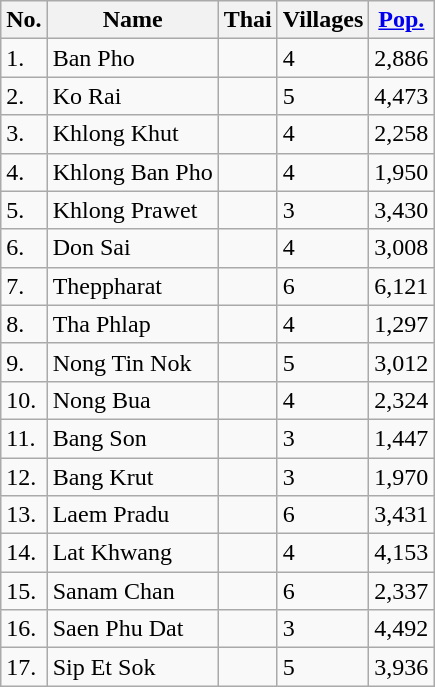<table class="wikitable sortable">
<tr>
<th>No.</th>
<th>Name</th>
<th>Thai</th>
<th>Villages</th>
<th><a href='#'>Pop.</a></th>
</tr>
<tr>
<td>1.</td>
<td>Ban Pho</td>
<td></td>
<td>4</td>
<td>2,886</td>
</tr>
<tr>
<td>2.</td>
<td>Ko Rai</td>
<td></td>
<td>5</td>
<td>4,473</td>
</tr>
<tr>
<td>3.</td>
<td>Khlong Khut</td>
<td></td>
<td>4</td>
<td>2,258</td>
</tr>
<tr>
<td>4.</td>
<td>Khlong Ban Pho</td>
<td></td>
<td>4</td>
<td>1,950</td>
</tr>
<tr>
<td>5.</td>
<td>Khlong Prawet</td>
<td></td>
<td>3</td>
<td>3,430</td>
</tr>
<tr>
<td>6.</td>
<td>Don Sai</td>
<td></td>
<td>4</td>
<td>3,008</td>
</tr>
<tr>
<td>7.</td>
<td>Theppharat</td>
<td></td>
<td>6</td>
<td>6,121</td>
</tr>
<tr>
<td>8.</td>
<td>Tha Phlap</td>
<td></td>
<td>4</td>
<td>1,297</td>
</tr>
<tr>
<td>9.</td>
<td>Nong Tin Nok</td>
<td></td>
<td>5</td>
<td>3,012</td>
</tr>
<tr>
<td>10.</td>
<td>Nong Bua</td>
<td></td>
<td>4</td>
<td>2,324</td>
</tr>
<tr>
<td>11.</td>
<td>Bang Son</td>
<td></td>
<td>3</td>
<td>1,447</td>
</tr>
<tr>
<td>12.</td>
<td>Bang Krut</td>
<td></td>
<td>3</td>
<td>1,970</td>
</tr>
<tr>
<td>13.</td>
<td>Laem Pradu</td>
<td></td>
<td>6</td>
<td>3,431</td>
</tr>
<tr>
<td>14.</td>
<td>Lat Khwang</td>
<td></td>
<td>4</td>
<td>4,153</td>
</tr>
<tr>
<td>15.</td>
<td>Sanam Chan</td>
<td></td>
<td>6</td>
<td>2,337</td>
</tr>
<tr>
<td>16.</td>
<td>Saen Phu Dat</td>
<td></td>
<td>3</td>
<td>4,492</td>
</tr>
<tr>
<td>17.</td>
<td>Sip Et Sok</td>
<td></td>
<td>5</td>
<td>3,936</td>
</tr>
</table>
